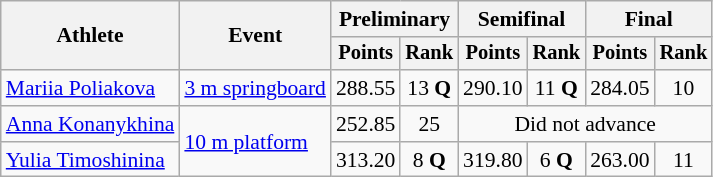<table class=wikitable style="text-align:center; font-size:90%">
<tr>
<th rowspan=2>Athlete</th>
<th rowspan=2>Event</th>
<th colspan=2>Preliminary</th>
<th colspan=2>Semifinal</th>
<th colspan=2>Final</th>
</tr>
<tr style="font-size:95%">
<th>Points</th>
<th>Rank</th>
<th>Points</th>
<th>Rank</th>
<th>Points</th>
<th>Rank</th>
</tr>
<tr>
<td align=left><a href='#'>Mariia Poliakova</a></td>
<td align=left><a href='#'>3 m springboard</a></td>
<td>288.55</td>
<td>13 <strong>Q</strong></td>
<td>290.10</td>
<td>11 <strong>Q</strong></td>
<td>284.05</td>
<td>10</td>
</tr>
<tr>
<td align=left><a href='#'>Anna Konanykhina</a></td>
<td rowspan=2 align=left><a href='#'>10 m platform</a></td>
<td>252.85</td>
<td>25</td>
<td colspan=4>Did not advance</td>
</tr>
<tr>
<td align=left><a href='#'>Yulia Timoshinina</a></td>
<td>313.20</td>
<td>8 <strong>Q</strong></td>
<td>319.80</td>
<td>6 <strong>Q</strong></td>
<td>263.00</td>
<td>11</td>
</tr>
</table>
